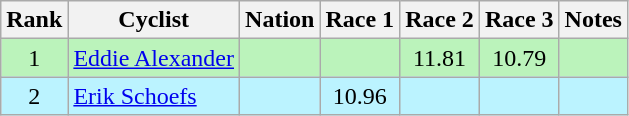<table class="wikitable sortable" style="text-align:center">
<tr>
<th>Rank</th>
<th>Cyclist</th>
<th>Nation</th>
<th>Race 1</th>
<th>Race 2</th>
<th>Race 3</th>
<th>Notes</th>
</tr>
<tr bgcolor=bbf3bb>
<td>1</td>
<td align=left><a href='#'>Eddie Alexander</a></td>
<td align=left></td>
<td></td>
<td>11.81</td>
<td>10.79</td>
<td></td>
</tr>
<tr bgcolor=bbf3ff>
<td>2</td>
<td align=left><a href='#'>Erik Schoefs</a></td>
<td align=left></td>
<td>10.96</td>
<td></td>
<td></td>
<td></td>
</tr>
</table>
